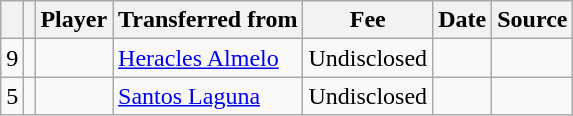<table class="wikitable plainrowheaders sortable">
<tr>
<th></th>
<th></th>
<th scope=col>Player</th>
<th>Transferred from</th>
<th !scope=col; style="width: 65px;">Fee</th>
<th scope=col>Date</th>
<th scope=col>Source</th>
</tr>
<tr>
<td align=center>9</td>
<td align=center></td>
<td></td>
<td> <a href='#'>Heracles Almelo</a></td>
<td>Undisclosed</td>
<td></td>
<td></td>
</tr>
<tr>
<td align=center>5</td>
<td align=center></td>
<td></td>
<td> <a href='#'>Santos Laguna</a></td>
<td>Undisclosed</td>
<td></td>
<td></td>
</tr>
</table>
